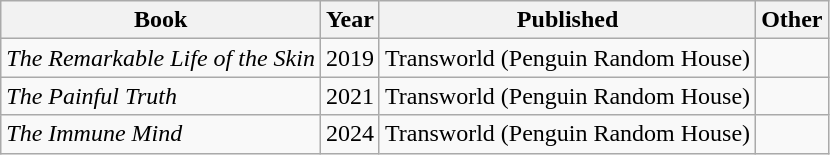<table class="wikitable">
<tr>
<th>Book</th>
<th>Year</th>
<th>Published</th>
<th>Other</th>
</tr>
<tr>
<td><em>The Remarkable Life of the Skin</em></td>
<td>2019</td>
<td>Transworld (Penguin Random House)</td>
<td></td>
</tr>
<tr>
<td><em>The Painful Truth</em></td>
<td>2021</td>
<td>Transworld (Penguin Random House)</td>
<td></td>
</tr>
<tr>
<td><em>The Immune Mind</em></td>
<td>2024</td>
<td>Transworld (Penguin Random House)</td>
<td></td>
</tr>
</table>
